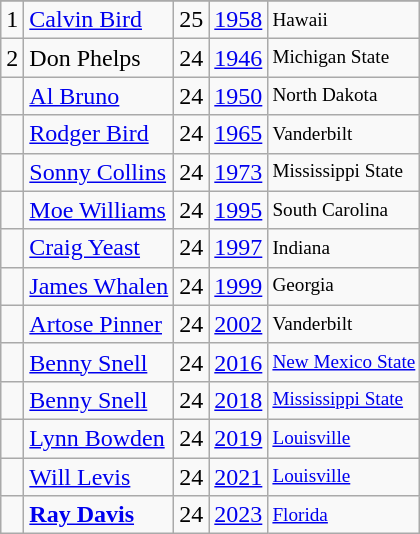<table class="wikitable">
<tr>
</tr>
<tr>
<td>1</td>
<td><a href='#'>Calvin Bird</a></td>
<td><abbr>25</abbr></td>
<td><a href='#'>1958</a></td>
<td style="font-size:80%;">Hawaii</td>
</tr>
<tr>
<td>2</td>
<td>Don Phelps</td>
<td><abbr>24</abbr></td>
<td><a href='#'>1946</a></td>
<td style="font-size:80%;">Michigan State</td>
</tr>
<tr>
<td></td>
<td><a href='#'>Al Bruno</a></td>
<td><abbr>24</abbr></td>
<td><a href='#'>1950</a></td>
<td style="font-size:80%;">North Dakota</td>
</tr>
<tr>
<td></td>
<td><a href='#'>Rodger Bird</a></td>
<td><abbr>24</abbr></td>
<td><a href='#'>1965</a></td>
<td style="font-size:80%;">Vanderbilt</td>
</tr>
<tr>
<td></td>
<td><a href='#'>Sonny Collins</a></td>
<td><abbr>24</abbr></td>
<td><a href='#'>1973</a></td>
<td style="font-size:80%;">Mississippi State</td>
</tr>
<tr>
<td></td>
<td><a href='#'>Moe Williams</a></td>
<td><abbr>24</abbr></td>
<td><a href='#'>1995</a></td>
<td style="font-size:80%;">South Carolina</td>
</tr>
<tr>
<td></td>
<td><a href='#'>Craig Yeast</a></td>
<td><abbr>24</abbr></td>
<td><a href='#'>1997</a></td>
<td style="font-size:80%;">Indiana</td>
</tr>
<tr>
<td></td>
<td><a href='#'>James Whalen</a></td>
<td><abbr>24</abbr></td>
<td><a href='#'>1999</a></td>
<td style="font-size:80%;">Georgia</td>
</tr>
<tr>
<td></td>
<td><a href='#'>Artose Pinner</a></td>
<td><abbr>24</abbr></td>
<td><a href='#'>2002</a></td>
<td style="font-size:80%;">Vanderbilt</td>
</tr>
<tr>
<td></td>
<td><a href='#'>Benny Snell</a></td>
<td><abbr>24</abbr></td>
<td><a href='#'>2016</a></td>
<td style="font-size:80%;"><a href='#'>New Mexico State</a></td>
</tr>
<tr>
<td></td>
<td><a href='#'>Benny Snell</a></td>
<td><abbr>24</abbr></td>
<td><a href='#'>2018</a></td>
<td style="font-size:80%;"><a href='#'>Mississippi State</a></td>
</tr>
<tr>
<td></td>
<td><a href='#'>Lynn Bowden</a></td>
<td><abbr>24</abbr></td>
<td><a href='#'>2019</a></td>
<td style="font-size:80%;"><a href='#'>Louisville</a></td>
</tr>
<tr>
<td></td>
<td><a href='#'>Will Levis</a></td>
<td><abbr>24</abbr></td>
<td><a href='#'>2021</a></td>
<td style="font-size:80%;"><a href='#'>Louisville</a></td>
</tr>
<tr>
<td></td>
<td><strong><a href='#'>Ray Davis</a></strong></td>
<td><abbr>24</abbr></td>
<td><a href='#'>2023</a></td>
<td style="font-size:80%;"><a href='#'>Florida</a></td>
</tr>
</table>
